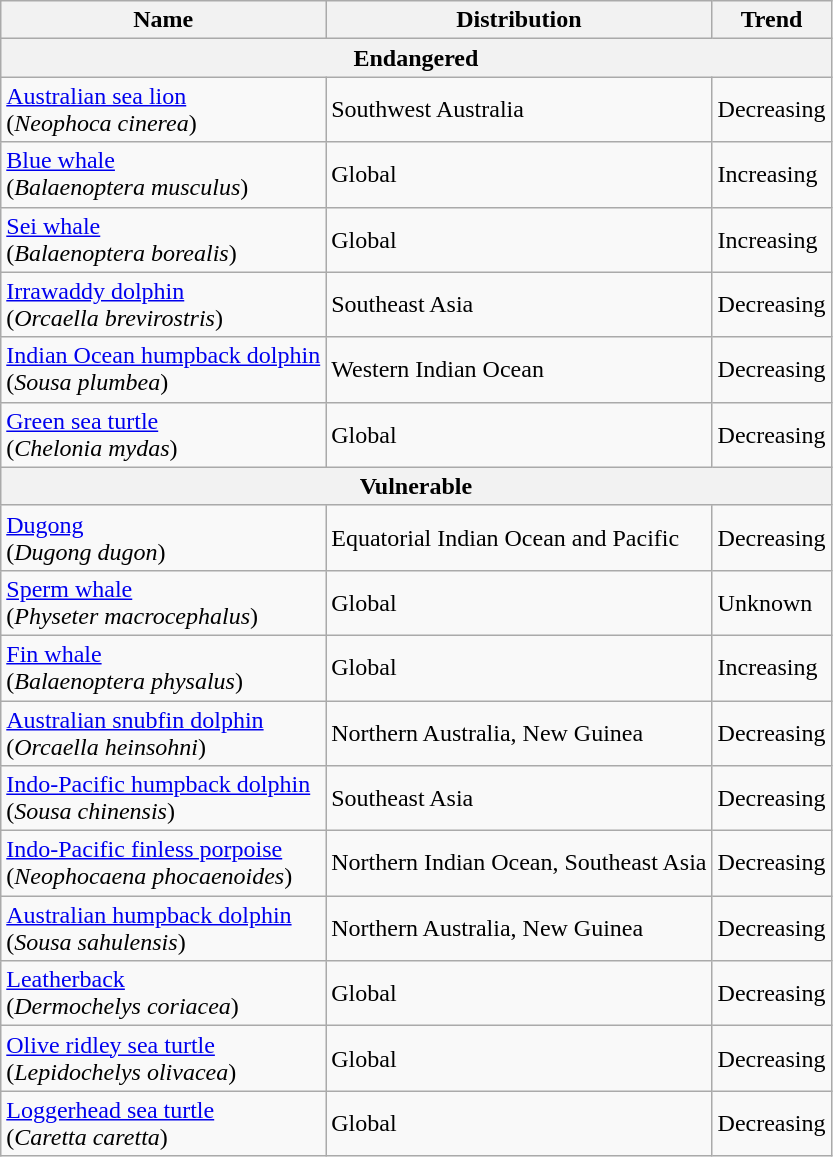<table class="wikitable">
<tr>
<th>Name</th>
<th>Distribution</th>
<th>Trend</th>
</tr>
<tr>
<th colspan="3">Endangered</th>
</tr>
<tr>
<td><a href='#'>Australian sea lion</a><br>(<em>Neophoca cinerea</em>)</td>
<td>Southwest Australia</td>
<td>Decreasing</td>
</tr>
<tr>
<td><a href='#'>Blue whale</a><br>(<em>Balaenoptera musculus</em>)</td>
<td>Global</td>
<td>Increasing</td>
</tr>
<tr>
<td><a href='#'>Sei whale</a><br>(<em>Balaenoptera borealis</em>)</td>
<td>Global</td>
<td>Increasing</td>
</tr>
<tr>
<td><a href='#'>Irrawaddy dolphin</a><br>(<em>Orcaella brevirostris</em>)</td>
<td>Southeast Asia</td>
<td>Decreasing</td>
</tr>
<tr>
<td><a href='#'>Indian Ocean humpback dolphin</a><br>(<em>Sousa plumbea</em>)</td>
<td>Western Indian Ocean</td>
<td>Decreasing</td>
</tr>
<tr>
<td><a href='#'>Green sea turtle</a><br>(<em>Chelonia mydas</em>)</td>
<td>Global</td>
<td>Decreasing</td>
</tr>
<tr>
<th colspan="3">Vulnerable</th>
</tr>
<tr>
<td><a href='#'>Dugong</a><br>(<em>Dugong dugon</em>)</td>
<td>Equatorial Indian Ocean and Pacific</td>
<td>Decreasing</td>
</tr>
<tr>
<td><a href='#'>Sperm whale</a><br>(<em>Physeter macrocephalus</em>)</td>
<td>Global</td>
<td>Unknown</td>
</tr>
<tr>
<td><a href='#'>Fin whale</a><br>(<em>Balaenoptera physalus</em>)</td>
<td>Global</td>
<td>Increasing</td>
</tr>
<tr>
<td><a href='#'>Australian snubfin dolphin</a><br>(<em>Orcaella heinsohni</em>)</td>
<td>Northern Australia, New Guinea</td>
<td>Decreasing</td>
</tr>
<tr>
<td><a href='#'>Indo-Pacific humpback dolphin</a><br>(<em>Sousa chinensis</em>)</td>
<td>Southeast Asia</td>
<td>Decreasing</td>
</tr>
<tr>
<td><a href='#'>Indo-Pacific finless porpoise</a><br>(<em>Neophocaena phocaenoides</em>)</td>
<td>Northern Indian Ocean, Southeast Asia</td>
<td>Decreasing</td>
</tr>
<tr>
<td><a href='#'>Australian humpback dolphin</a><br>(<em>Sousa sahulensis</em>)</td>
<td>Northern Australia, New Guinea</td>
<td>Decreasing</td>
</tr>
<tr>
<td><a href='#'>Leatherback</a><br>(<em>Dermochelys coriacea</em>)</td>
<td>Global</td>
<td>Decreasing</td>
</tr>
<tr>
<td><a href='#'>Olive ridley sea turtle</a><br>(<em>Lepidochelys olivacea</em>)</td>
<td>Global</td>
<td>Decreasing</td>
</tr>
<tr>
<td><a href='#'>Loggerhead sea turtle</a><br>(<em>Caretta caretta</em>)</td>
<td>Global</td>
<td>Decreasing</td>
</tr>
</table>
